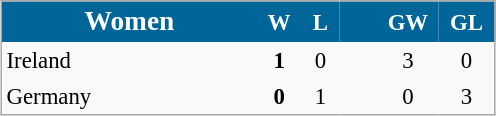<table align=center cellpadding="3" cellspacing="0" style="background: #f9f9f9; border: 1px #aaa solid; border-collapse: collapse; font-size: 95%;" width=330>
<tr style="background:#006699;color:white;">
<th width=34% style=font-size:120%>Women</th>
<th width=5%>W</th>
<th width=5%>L</th>
<th width=5%></th>
<th width=5%>GW</th>
<th width=5%>GL</th>
</tr>
<tr align=center>
<td align=left> Ireland</td>
<td><strong>1</strong></td>
<td>0</td>
<td></td>
<td>3</td>
<td>0</td>
</tr>
<tr align=center>
<td align=left> Germany</td>
<td><strong>0</strong></td>
<td>1</td>
<td></td>
<td>0</td>
<td>3</td>
</tr>
</table>
